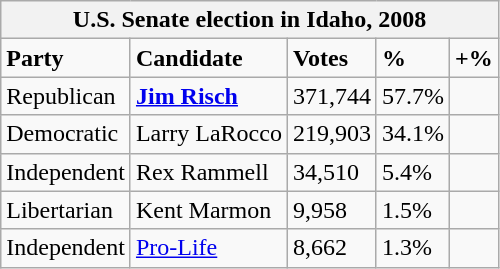<table class="wikitable">
<tr>
<th colspan="5">U.S. Senate election in Idaho, 2008</th>
</tr>
<tr>
<td><strong>Party</strong></td>
<td><strong>Candidate</strong></td>
<td><strong>Votes</strong></td>
<td><strong>%</strong></td>
<td><strong>+%</strong></td>
</tr>
<tr>
<td>Republican</td>
<td><strong><a href='#'>Jim Risch</a></strong></td>
<td>371,744</td>
<td>57.7%</td>
<td></td>
</tr>
<tr>
<td>Democratic</td>
<td>Larry LaRocco</td>
<td>219,903</td>
<td>34.1%</td>
<td></td>
</tr>
<tr>
<td>Independent</td>
<td>Rex Rammell</td>
<td>34,510</td>
<td>5.4%</td>
<td></td>
</tr>
<tr>
<td>Libertarian</td>
<td>Kent Marmon</td>
<td>9,958</td>
<td>1.5%</td>
<td></td>
</tr>
<tr>
<td>Independent</td>
<td><a href='#'>Pro-Life</a></td>
<td>8,662</td>
<td>1.3%</td>
<td></td>
</tr>
</table>
